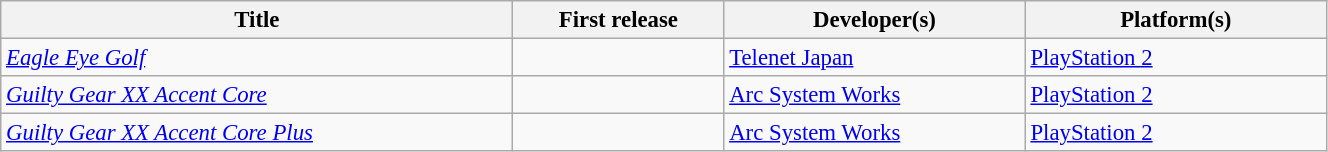<table class="wikitable sortable" style="text-align:left;width:70%;font-size:95%;">
<tr>
<th style="width:34%;">Title</th>
<th style="width:14%;">First release</th>
<th style="width:20%;">Developer(s)</th>
<th style="width:20%;">Platform(s)</th>
</tr>
<tr>
<td><em><a href='#'>Eagle Eye Golf</a></em></td>
<td></td>
<td><a href='#'>Telenet Japan</a></td>
<td><a href='#'>PlayStation 2</a></td>
</tr>
<tr>
<td><em><a href='#'>Guilty Gear XX Accent Core</a></em></td>
<td></td>
<td><a href='#'>Arc System Works</a></td>
<td><a href='#'>PlayStation 2</a></td>
</tr>
<tr>
<td><em><a href='#'>Guilty Gear XX Accent Core Plus</a></em></td>
<td></td>
<td><a href='#'>Arc System Works</a></td>
<td><a href='#'>PlayStation 2</a></td>
</tr>
</table>
